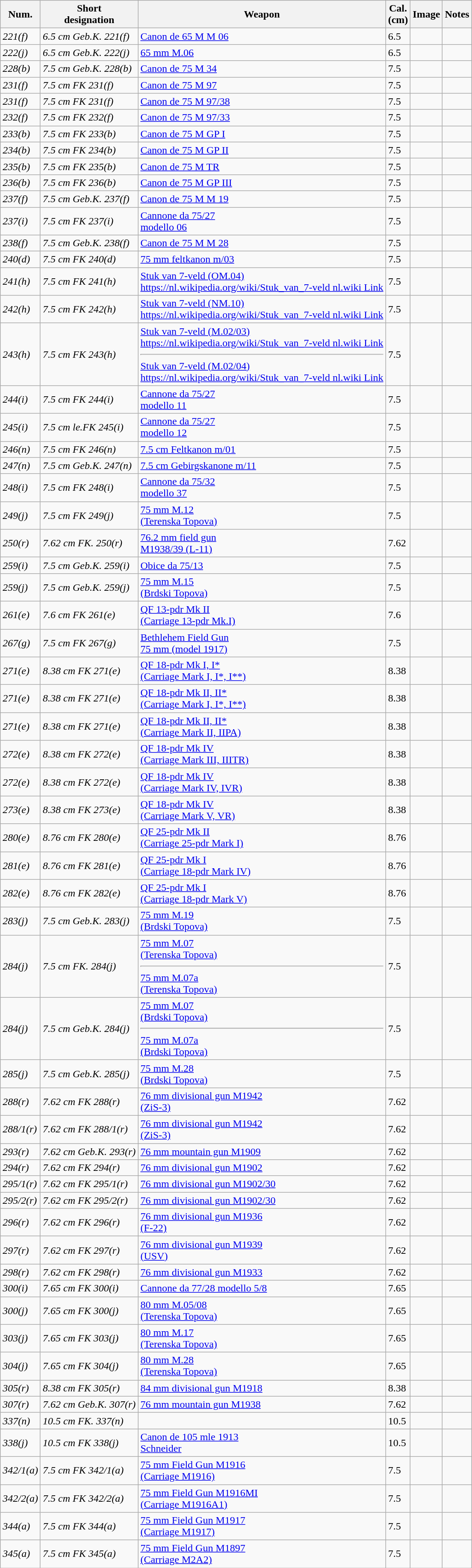<table class="wikitable sortable">
<tr>
<th>Num.</th>
<th>Short<br>designation</th>
<th>Weapon</th>
<th>Cal.<br>(cm)</th>
<th>Image</th>
<th>Notes</th>
</tr>
<tr>
<td><em>221(f)</em></td>
<td><em>6.5 cm Geb.K. 221(f)</em></td>
<td><a href='#'>Canon de 65 M M 06</a></td>
<td>6.5</td>
<td></td>
<td></td>
</tr>
<tr>
<td><em>222(j)</em></td>
<td><em>6.5 cm Geb.K. 222(j)</em></td>
<td><a href='#'>65 mm M.06</a></td>
<td>6.5</td>
<td></td>
<td></td>
</tr>
<tr>
<td><em>228(b)</em></td>
<td><em>7.5 cm Geb.K. 228(b)</em></td>
<td><a href='#'>Canon de 75 M 34</a></td>
<td>7.5</td>
<td></td>
<td></td>
</tr>
<tr>
<td><em>231(f)</em></td>
<td><em>7.5 cm FK 231(f)</em></td>
<td><a href='#'>Canon de 75 M 97</a></td>
<td>7.5</td>
<td></td>
<td></td>
</tr>
<tr>
<td><em>231(f)</em></td>
<td><em>7.5 cm FK 231(f)</em></td>
<td><a href='#'>Canon de 75 M 97/38</a></td>
<td>7.5</td>
<td></td>
<td></td>
</tr>
<tr>
<td><em>232(f)</em></td>
<td><em>7.5 cm FK 232(f)</em></td>
<td><a href='#'>Canon de 75 M 97/33</a></td>
<td>7.5</td>
<td></td>
<td></td>
</tr>
<tr>
<td><em>233(b)</em></td>
<td><em>7.5 cm FK 233(b)</em></td>
<td><a href='#'>Canon de 75 M GP I</a></td>
<td>7.5</td>
<td></td>
<td></td>
</tr>
<tr>
<td><em>234(b)</em></td>
<td><em>7.5 cm FK 234(b)</em></td>
<td><a href='#'>Canon de 75 M GP II</a></td>
<td>7.5</td>
<td></td>
<td></td>
</tr>
<tr>
<td><em>235(b)</em></td>
<td><em>7.5 cm FK 235(b)</em></td>
<td><a href='#'>Canon de 75 M TR</a></td>
<td>7.5</td>
<td></td>
<td></td>
</tr>
<tr>
<td><em>236(b)</em></td>
<td><em>7.5 cm FK 236(b)</em></td>
<td><a href='#'>Canon de 75 M GP III</a></td>
<td>7.5</td>
<td></td>
<td></td>
</tr>
<tr>
<td><em>237(f)</em></td>
<td><em>7.5 cm Geb.K. 237(f)</em></td>
<td><a href='#'>Canon de 75 M M 19</a></td>
<td>7.5</td>
<td></td>
<td></td>
</tr>
<tr>
<td><em>237(i)</em></td>
<td><em>7.5 cm FK 237(i)</em></td>
<td><a href='#'>Cannone da 75/27<br>modello 06</a></td>
<td>7.5</td>
<td></td>
<td></td>
</tr>
<tr>
<td><em>238(f)</em></td>
<td><em>7.5 cm Geb.K. 238(f)</em></td>
<td><a href='#'>Canon de 75 M M 28</a></td>
<td>7.5</td>
<td></td>
<td></td>
</tr>
<tr>
<td><em>240(d)</em></td>
<td><em>7.5 cm FK 240(d)</em></td>
<td><a href='#'>75 mm feltkanon m/03</a></td>
<td>7.5</td>
<td></td>
<td></td>
</tr>
<tr>
<td><em>241(h)</em></td>
<td><em>7.5 cm FK 241(h)</em></td>
<td><a href='#'>Stuk van 7-veld (OM.04)</a><br><a href='#'>https://nl.wikipedia.org/wiki/Stuk_van_7-veld nl.wiki Link</a></td>
<td>7.5</td>
<td></td>
<td></td>
</tr>
<tr>
<td><em>242(h)</em></td>
<td><em>7.5 cm FK 242(h)</em></td>
<td><a href='#'>Stuk van 7-veld (NM.10)</a><br><a href='#'>https://nl.wikipedia.org/wiki/Stuk_van_7-veld nl.wiki Link</a></td>
<td>7.5</td>
<td></td>
<td></td>
</tr>
<tr>
<td><em>243(h)</em></td>
<td><em>7.5 cm FK 243(h)</em></td>
<td><a href='#'>Stuk van 7-veld (M.02/03)</a><br><a href='#'>https://nl.wikipedia.org/wiki/Stuk_van_7-veld nl.wiki Link</a><hr><a href='#'>Stuk van 7-veld (M.02/04)</a><br><a href='#'>https://nl.wikipedia.org/wiki/Stuk_van_7-veld nl.wiki Link</a></td>
<td>7.5</td>
<td></td>
<td></td>
</tr>
<tr>
<td><em>244(i)</em></td>
<td><em>7.5 cm FK 244(i)</em></td>
<td><a href='#'>Cannone da 75/27<br>modello 11</a></td>
<td>7.5</td>
<td></td>
<td></td>
</tr>
<tr>
<td><em>245(i)</em></td>
<td><em>7.5 cm le.FK 245(i)</em></td>
<td><a href='#'>Cannone da 75/27<br>modello 12</a></td>
<td>7.5</td>
<td></td>
<td></td>
</tr>
<tr>
<td><em>246(n)</em></td>
<td><em>7.5 cm FK 246(n)</em></td>
<td><a href='#'>7.5 cm Feltkanon m/01</a></td>
<td>7.5</td>
<td></td>
<td></td>
</tr>
<tr>
<td><em>247(n)</em></td>
<td><em>7.5 cm Geb.K. 247(n)</em></td>
<td><a href='#'>7.5 cm Gebirgskanone m/11</a></td>
<td>7.5</td>
<td></td>
<td></td>
</tr>
<tr>
<td><em>248(i)</em></td>
<td><em>7.5 cm FK 248(i)</em></td>
<td><a href='#'>Cannone da 75/32<br>modello 37</a></td>
<td>7.5</td>
<td></td>
<td></td>
</tr>
<tr>
<td><em>249(j)</em></td>
<td><em>7.5 cm FK 249(j)</em></td>
<td><a href='#'>75 mm M.12<br>(Terenska Topova)</a></td>
<td>7.5</td>
<td></td>
<td></td>
</tr>
<tr>
<td><em>250(r)</em></td>
<td><em>7.62 cm FK. 250(r)</em></td>
<td><a href='#'>76.2 mm field gun<br>M1938/39 (L-11)</a></td>
<td>7.62</td>
<td></td>
<td></td>
</tr>
<tr>
<td><em>259(i)</em></td>
<td><em>7.5 cm Geb.K. 259(i)</em></td>
<td><a href='#'>Obice da 75/13</a></td>
<td>7.5</td>
<td></td>
<td></td>
</tr>
<tr>
<td><em>259(j)</em></td>
<td><em>7.5 cm Geb.K. 259(j)</em></td>
<td><a href='#'>75 mm M.15<br>(Brdski Topova)</a></td>
<td>7.5</td>
<td></td>
<td></td>
</tr>
<tr>
<td><em>261(e)</em></td>
<td><em>7.6 cm FK 261(e)</em></td>
<td><a href='#'>QF 13-pdr Mk II<br>(Carriage 13-pdr Mk.I)</a></td>
<td>7.6</td>
<td></td>
<td></td>
</tr>
<tr>
<td><em>267(g)</em></td>
<td><em>7.5 cm FK 267(g)</em></td>
<td><a href='#'>Bethlehem Field Gun<br>75 mm (model 1917)</a></td>
<td>7.5</td>
<td></td>
<td></td>
</tr>
<tr>
<td><em>271(e)</em></td>
<td><em>8.38 cm FK 271(e)</em></td>
<td><a href='#'>QF 18-pdr Mk I, I*<br>(Carriage Mark I, I*, I**)</a></td>
<td>8.38</td>
<td></td>
<td></td>
</tr>
<tr>
<td><em>271(e)</em></td>
<td><em>8.38 cm FK 271(e)</em></td>
<td><a href='#'>QF 18-pdr Mk II, II*<br>(Carriage Mark I, I*, I**)</a></td>
<td>8.38</td>
<td></td>
<td></td>
</tr>
<tr>
<td><em>271(e)</em></td>
<td><em>8.38 cm FK 271(e)</em></td>
<td><a href='#'>QF 18-pdr Mk II, II*<br>(Carriage Mark II, IIPA)</a></td>
<td>8.38</td>
<td></td>
<td></td>
</tr>
<tr>
<td><em>272(e)</em></td>
<td><em>8.38 cm FK 272(e)</em></td>
<td><a href='#'>QF 18-pdr Mk IV<br>(Carriage Mark III, IIITR)</a></td>
<td>8.38</td>
<td></td>
<td></td>
</tr>
<tr>
<td><em>272(e)</em></td>
<td><em>8.38 cm FK 272(e)</em></td>
<td><a href='#'>QF 18-pdr Mk IV<br>(Carriage Mark IV, IVR)</a></td>
<td>8.38</td>
<td></td>
<td></td>
</tr>
<tr>
<td><em>273(e)</em></td>
<td><em>8.38 cm FK 273(e)</em></td>
<td><a href='#'>QF 18-pdr Mk IV<br>(Carriage Mark V, VR)</a></td>
<td>8.38</td>
<td></td>
<td></td>
</tr>
<tr>
<td><em>280(e)</em></td>
<td><em>8.76 cm FK 280(e)</em></td>
<td><a href='#'>QF 25-pdr Mk II<br>(Carriage 25-pdr Mark I)</a></td>
<td>8.76</td>
<td></td>
<td></td>
</tr>
<tr>
<td><em>281(e)</em></td>
<td><em>8.76 cm FK 281(e)</em></td>
<td><a href='#'>QF 25-pdr Mk I<br>(Carriage 18-pdr Mark IV)</a></td>
<td>8.76</td>
<td></td>
<td></td>
</tr>
<tr>
<td><em>282(e)</em></td>
<td><em>8.76 cm FK 282(e)</em></td>
<td><a href='#'>QF 25-pdr Mk I<br>(Carriage 18-pdr Mark V)</a></td>
<td>8.76</td>
<td></td>
<td></td>
</tr>
<tr>
<td><em>283(j)</em></td>
<td><em>7.5 cm Geb.K. 283(j)</em></td>
<td><a href='#'>75 mm M.19<br>(Brdski Topova)</a></td>
<td>7.5</td>
<td></td>
<td></td>
</tr>
<tr>
<td><em>284(j)</em></td>
<td><em>7.5 cm FK. 284(j)</em></td>
<td><a href='#'>75 mm M.07<br>(Terenska Topova)<hr>75 mm M.07a<br>(Terenska Topova)</a></td>
<td>7.5</td>
<td></td>
<td></td>
</tr>
<tr>
<td><em>284(j)</em></td>
<td><em>7.5 cm Geb.K. 284(j)</em></td>
<td><a href='#'>75 mm M.07<br>(Brdski Topova)<hr>75 mm M.07a<br>(Brdski Topova)</a></td>
<td>7.5</td>
<td></td>
<td></td>
</tr>
<tr>
<td><em>285(j)</em></td>
<td><em>7.5 cm Geb.K. 285(j)</em></td>
<td><a href='#'>75 mm M.28<br>(Brdski Topova)</a></td>
<td>7.5</td>
<td></td>
<td></td>
</tr>
<tr>
<td><em>288(r)</em></td>
<td><em>7.62 cm FK 288(r)</em></td>
<td><a href='#'>76 mm divisional gun M1942<br>(ZiS-3)</a></td>
<td>7.62</td>
<td></td>
<td></td>
</tr>
<tr>
<td><em>288/1(r)</em></td>
<td><em>7.62 cm FK 288/1(r)</em></td>
<td><a href='#'>76 mm divisional gun M1942<br>(ZiS-3)</a></td>
<td>7.62</td>
<td></td>
<td></td>
</tr>
<tr>
<td><em>293(r)</em></td>
<td><em>7.62 cm Geb.K. 293(r)</em></td>
<td><a href='#'>76 mm mountain gun M1909</a></td>
<td>7.62</td>
<td></td>
<td></td>
</tr>
<tr>
<td><em>294(r)</em></td>
<td><em>7.62 cm FK 294(r)</em></td>
<td><a href='#'>76 mm divisional gun M1902</a></td>
<td>7.62</td>
<td></td>
<td></td>
</tr>
<tr>
<td><em>295/1(r)</em></td>
<td><em>7.62 cm FK 295/1(r)</em></td>
<td><a href='#'>76 mm divisional gun M1902/30</a></td>
<td>7.62</td>
<td></td>
<td></td>
</tr>
<tr>
<td><em>295/2(r)</em></td>
<td><em>7.62 cm FK 295/2(r)</em></td>
<td><a href='#'>76 mm divisional gun M1902/30</a></td>
<td>7.62</td>
<td></td>
<td></td>
</tr>
<tr>
<td><em>296(r)</em></td>
<td><em>7.62 cm FK 296(r)</em></td>
<td><a href='#'>76 mm divisional gun M1936<br>(F-22)</a></td>
<td>7.62</td>
<td></td>
<td></td>
</tr>
<tr>
<td><em>297(r)</em></td>
<td><em>7.62 cm FK 297(r)</em></td>
<td><a href='#'>76 mm divisional gun M1939<br>(USV)</a></td>
<td>7.62</td>
<td></td>
<td></td>
</tr>
<tr>
<td><em>298(r)</em></td>
<td><em>7.62 cm FK 298(r)</em></td>
<td><a href='#'>76 mm divisional gun M1933</a></td>
<td>7.62</td>
<td></td>
<td></td>
</tr>
<tr>
<td><em>300(i)</em></td>
<td><em>7.65 cm FK 300(i)</em></td>
<td><a href='#'>Cannone da 77/28 modello 5/8</a></td>
<td>7.65</td>
<td></td>
<td></td>
</tr>
<tr>
<td><em>300(j)</em></td>
<td><em>7.65 cm FK 300(j)</em></td>
<td><a href='#'>80 mm M.05/08<br>(Terenska Topova)</a></td>
<td>7.65</td>
<td></td>
<td></td>
</tr>
<tr>
<td><em>303(j)</em></td>
<td><em>7.65 cm FK 303(j)</em></td>
<td><a href='#'>80 mm M.17<br>(Terenska Topova)</a></td>
<td>7.65</td>
<td></td>
<td></td>
</tr>
<tr>
<td><em>304(j)</em></td>
<td><em>7.65 cm FK 304(j)</em></td>
<td><a href='#'>80 mm M.28<br>(Terenska Topova)</a></td>
<td>7.65</td>
<td></td>
<td></td>
</tr>
<tr>
<td><em>305(r)</em></td>
<td><em>8.38 cm FK 305(r)</em></td>
<td><a href='#'>84 mm divisional gun M1918</a></td>
<td>8.38</td>
<td></td>
<td><br></td>
</tr>
<tr>
<td><em>307(r)</em></td>
<td><em>7.62 cm Geb.K. 307(r)</em></td>
<td><a href='#'>76 mm mountain gun M1938</a></td>
<td>7.62</td>
<td></td>
<td></td>
</tr>
<tr>
<td><em>337(n)</em></td>
<td><em>10.5 cm FK. 337(n)</em></td>
<td></td>
<td>10.5</td>
<td></td>
<td></td>
</tr>
<tr>
<td><em>338(j)</em></td>
<td><em>10.5 cm FK 338(j)</em></td>
<td><a href='#'>Canon de 105 mle 1913<br>Schneider</a></td>
<td>10.5</td>
<td></td>
<td></td>
</tr>
<tr>
<td><em>342/1(a)</em></td>
<td><em>7.5 cm FK 342/1(a)</em></td>
<td><a href='#'>75 mm Field Gun M1916<br>(Carriage M1916)</a></td>
<td>7.5</td>
<td></td>
<td></td>
</tr>
<tr>
<td><em>342/2(a)</em></td>
<td><em>7.5 cm FK 342/2(a)</em></td>
<td><a href='#'>75 mm Field Gun M1916MI<br>(Carriage M1916A1)</a></td>
<td>7.5</td>
<td></td>
<td></td>
</tr>
<tr>
<td><em>344(a)</em></td>
<td><em>7.5 cm FK 344(a)</em></td>
<td><a href='#'>75 mm Field Gun M1917<br>(Carriage M1917)</a></td>
<td>7.5</td>
<td></td>
<td></td>
</tr>
<tr>
<td><em>345(a)</em></td>
<td><em>7.5 cm FK 345(a)</em></td>
<td><a href='#'>75 mm Field Gun M1897<br>(Carriage M2A2)</a></td>
<td>7.5</td>
<td></td>
<td></td>
</tr>
</table>
